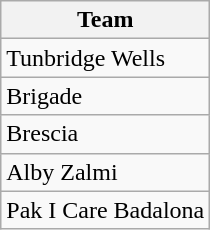<table class="wikitable">
<tr>
<th>Team</th>
</tr>
<tr>
<td> Tunbridge Wells</td>
</tr>
<tr>
<td> Brigade</td>
</tr>
<tr>
<td> Brescia</td>
</tr>
<tr>
<td> Alby Zalmi</td>
</tr>
<tr>
<td> Pak I Care Badalona</td>
</tr>
</table>
